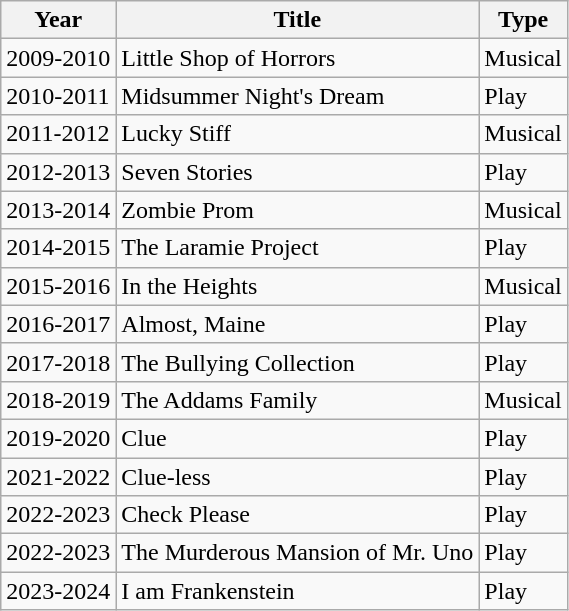<table class="wikitable sortable">
<tr>
<th>Year</th>
<th>Title</th>
<th>Type</th>
</tr>
<tr>
<td>2009-2010</td>
<td>Little Shop of Horrors</td>
<td>Musical</td>
</tr>
<tr>
<td>2010-2011</td>
<td>Midsummer Night's Dream</td>
<td>Play</td>
</tr>
<tr>
<td>2011-2012</td>
<td>Lucky Stiff</td>
<td>Musical</td>
</tr>
<tr>
<td>2012-2013</td>
<td>Seven Stories</td>
<td>Play</td>
</tr>
<tr>
<td>2013-2014</td>
<td>Zombie Prom</td>
<td>Musical</td>
</tr>
<tr>
<td>2014-2015</td>
<td>The Laramie Project</td>
<td>Play</td>
</tr>
<tr>
<td>2015-2016</td>
<td>In the Heights</td>
<td>Musical</td>
</tr>
<tr>
<td>2016-2017</td>
<td>Almost, Maine</td>
<td>Play</td>
</tr>
<tr>
<td>2017-2018</td>
<td>The Bullying Collection</td>
<td>Play</td>
</tr>
<tr>
<td>2018-2019</td>
<td>The Addams Family</td>
<td>Musical</td>
</tr>
<tr>
<td>2019-2020</td>
<td>Clue</td>
<td>Play</td>
</tr>
<tr>
<td>2021-2022</td>
<td>Clue-less</td>
<td>Play</td>
</tr>
<tr>
<td>2022-2023</td>
<td>Check Please </td>
<td>Play</td>
</tr>
<tr>
<td>2022-2023</td>
<td>The Murderous Mansion of Mr. Uno </td>
<td>Play</td>
</tr>
<tr>
<td>2023-2024</td>
<td>I am Frankenstein</td>
<td>Play</td>
</tr>
</table>
